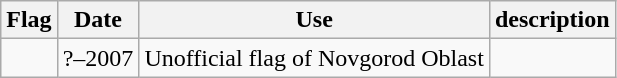<table class="wikitable">
<tr>
<th>Flag</th>
<th>Date</th>
<th>Use</th>
<th>description</th>
</tr>
<tr>
<td></td>
<td>?–2007</td>
<td>Unofficial flag of Novgorod Oblast</td>
<td></td>
</tr>
</table>
